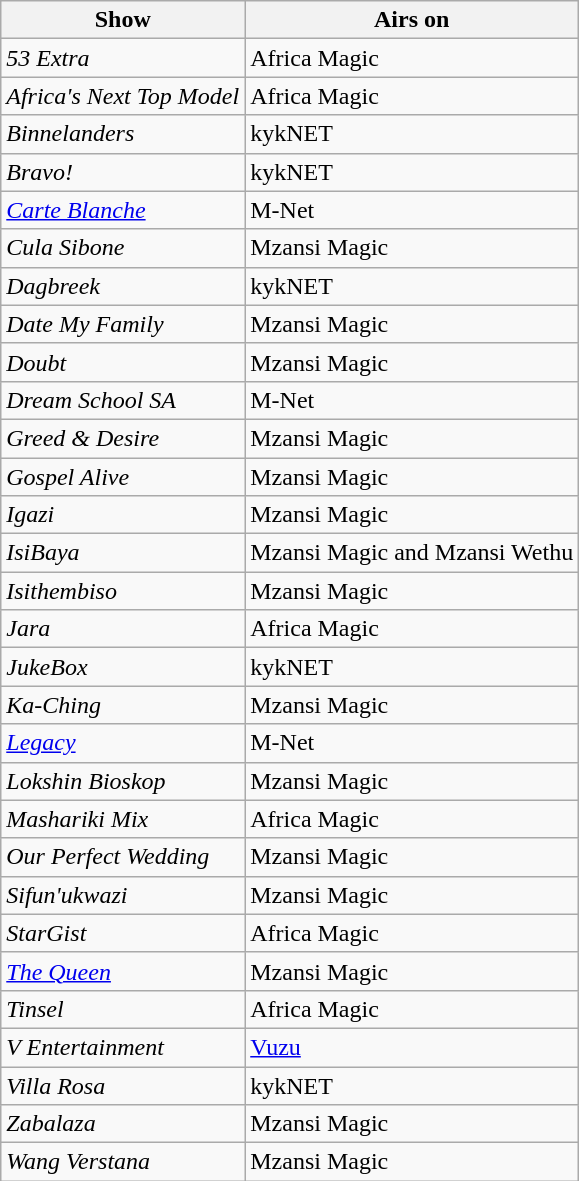<table class="wikitable">
<tr>
<th>Show</th>
<th>Airs on</th>
</tr>
<tr>
<td><em>53 Extra</em></td>
<td>Africa Magic</td>
</tr>
<tr>
<td><em>Africa's Next Top Model</em></td>
<td>Africa Magic</td>
</tr>
<tr>
<td><em>Binnelanders</em></td>
<td>kykNET</td>
</tr>
<tr>
<td><em>Bravo!</em></td>
<td>kykNET</td>
</tr>
<tr>
<td><a href='#'><em>Carte Blanche</em></a></td>
<td>M-Net</td>
</tr>
<tr>
<td><em>Cula Sibone</em></td>
<td>Mzansi Magic</td>
</tr>
<tr>
<td><em>Dagbreek</em></td>
<td>kykNET</td>
</tr>
<tr>
<td><em>Date My Family</em></td>
<td>Mzansi Magic</td>
</tr>
<tr>
<td><em>Doubt</em></td>
<td>Mzansi Magic</td>
</tr>
<tr>
<td><em>Dream School SA</em></td>
<td>M-Net</td>
</tr>
<tr>
<td><em>Greed & Desire</em></td>
<td>Mzansi Magic</td>
</tr>
<tr>
<td><em>Gospel Alive</em></td>
<td>Mzansi Magic</td>
</tr>
<tr>
<td><em>Igazi</em></td>
<td>Mzansi Magic</td>
</tr>
<tr>
<td><em>IsiBaya</em></td>
<td>Mzansi Magic and Mzansi Wethu</td>
</tr>
<tr>
<td><em>Isithembiso</em></td>
<td>Mzansi Magic</td>
</tr>
<tr>
<td><em>Jara</em></td>
<td>Africa Magic</td>
</tr>
<tr>
<td><em>JukeBox</em></td>
<td>kykNET</td>
</tr>
<tr>
<td><em>Ka-Ching</em></td>
<td>Mzansi Magic</td>
</tr>
<tr>
<td><em><a href='#'>Legacy</a></em></td>
<td>M-Net</td>
</tr>
<tr>
<td><em>Lokshin Bioskop</em></td>
<td>Mzansi Magic</td>
</tr>
<tr>
<td><em>Mashariki Mix</em></td>
<td>Africa Magic</td>
</tr>
<tr>
<td><em>Our Perfect Wedding</em></td>
<td>Mzansi Magic</td>
</tr>
<tr>
<td><em>Sifun'ukwazi</em></td>
<td>Mzansi Magic</td>
</tr>
<tr>
<td><em>StarGist</em></td>
<td>Africa Magic</td>
</tr>
<tr>
<td><em><a href='#'>The Queen</a></em></td>
<td>Mzansi Magic</td>
</tr>
<tr>
<td><em>Tinsel</em></td>
<td>Africa Magic</td>
</tr>
<tr>
<td><em>V Entertainment</em></td>
<td><a href='#'>Vuzu</a></td>
</tr>
<tr>
<td><em>Villa Rosa</em></td>
<td>kykNET</td>
</tr>
<tr>
<td><em>Zabalaza</em></td>
<td>Mzansi Magic</td>
</tr>
<tr>
<td><em>Wang Verstana</em></td>
<td>Mzansi Magic</td>
</tr>
</table>
